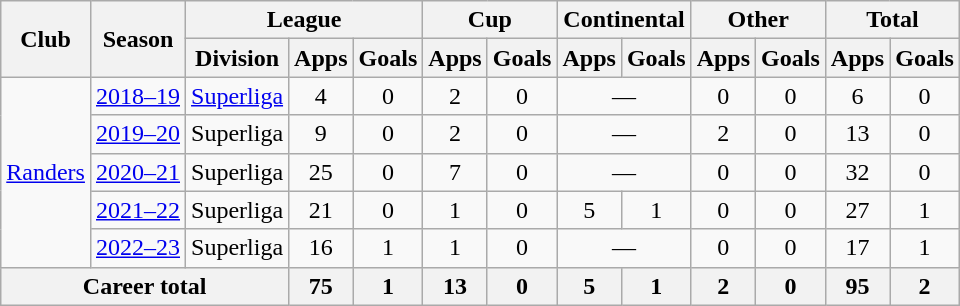<table class="wikitable" style="text-align:center">
<tr>
<th rowspan="2">Club</th>
<th rowspan="2">Season</th>
<th colspan="3">League</th>
<th colspan="2">Cup</th>
<th colspan="2">Continental</th>
<th colspan="2">Other</th>
<th colspan="2">Total</th>
</tr>
<tr>
<th>Division</th>
<th>Apps</th>
<th>Goals</th>
<th>Apps</th>
<th>Goals</th>
<th>Apps</th>
<th>Goals</th>
<th>Apps</th>
<th>Goals</th>
<th>Apps</th>
<th>Goals</th>
</tr>
<tr>
<td rowspan="5"><a href='#'>Randers</a></td>
<td><a href='#'>2018–19</a></td>
<td><a href='#'>Superliga</a></td>
<td>4</td>
<td>0</td>
<td>2</td>
<td>0</td>
<td colspan="2">—</td>
<td>0</td>
<td>0</td>
<td>6</td>
<td>0</td>
</tr>
<tr>
<td><a href='#'>2019–20</a></td>
<td>Superliga</td>
<td>9</td>
<td>0</td>
<td>2</td>
<td>0</td>
<td colspan="2">—</td>
<td>2</td>
<td>0</td>
<td>13</td>
<td>0</td>
</tr>
<tr>
<td><a href='#'>2020–21</a></td>
<td>Superliga</td>
<td>25</td>
<td>0</td>
<td>7</td>
<td>0</td>
<td colspan="2">—</td>
<td>0</td>
<td>0</td>
<td>32</td>
<td>0</td>
</tr>
<tr>
<td><a href='#'>2021–22</a></td>
<td>Superliga</td>
<td>21</td>
<td>0</td>
<td>1</td>
<td>0</td>
<td>5</td>
<td>1</td>
<td>0</td>
<td>0</td>
<td>27</td>
<td>1</td>
</tr>
<tr>
<td><a href='#'>2022–23</a></td>
<td>Superliga</td>
<td>16</td>
<td>1</td>
<td>1</td>
<td>0</td>
<td colspan="2">—</td>
<td>0</td>
<td>0</td>
<td>17</td>
<td>1</td>
</tr>
<tr>
<th colspan="3">Career total</th>
<th>75</th>
<th>1</th>
<th>13</th>
<th>0</th>
<th>5</th>
<th>1</th>
<th>2</th>
<th>0</th>
<th>95</th>
<th>2</th>
</tr>
</table>
